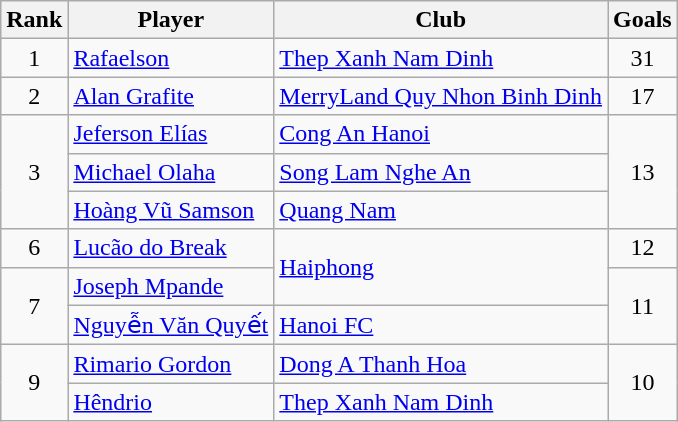<table class="wikitable" style="text-align:center">
<tr>
<th>Rank</th>
<th>Player</th>
<th>Club</th>
<th>Goals</th>
</tr>
<tr>
<td>1</td>
<td align=left> <a href='#'>Rafaelson</a></td>
<td align=left><a href='#'>Thep Xanh Nam Dinh</a></td>
<td>31</td>
</tr>
<tr>
<td>2</td>
<td align=left> <a href='#'>Alan Grafite</a></td>
<td align=left><a href='#'>MerryLand Quy Nhon Binh Dinh</a></td>
<td>17</td>
</tr>
<tr>
<td rowspan="3">3</td>
<td align=left> <a href='#'>Jeferson Elías</a></td>
<td align=left><a href='#'>Cong An Hanoi</a></td>
<td rowspan="3">13</td>
</tr>
<tr>
<td align=left> <a href='#'>Michael Olaha</a></td>
<td align=left><a href='#'>Song Lam Nghe An</a></td>
</tr>
<tr>
<td align=left> <a href='#'>Hoàng Vũ Samson</a></td>
<td align=left><a href='#'>Quang Nam</a></td>
</tr>
<tr>
<td>6</td>
<td align=left> <a href='#'>Lucão do Break</a></td>
<td rowspan="2" align=left><a href='#'>Haiphong</a></td>
<td>12</td>
</tr>
<tr>
<td rowspan="2">7</td>
<td align=left> <a href='#'>Joseph Mpande</a></td>
<td rowspan="2">11</td>
</tr>
<tr>
<td align=left> <a href='#'>Nguyễn Văn Quyết</a></td>
<td align=left><a href='#'>Hanoi FC</a></td>
</tr>
<tr>
<td rowspan="2">9</td>
<td align=left> <a href='#'>Rimario Gordon</a></td>
<td align=left><a href='#'>Dong A Thanh Hoa</a></td>
<td rowspan="2">10</td>
</tr>
<tr>
<td align=left> <a href='#'>Hêndrio</a></td>
<td align=left><a href='#'>Thep Xanh Nam Dinh</a></td>
</tr>
</table>
